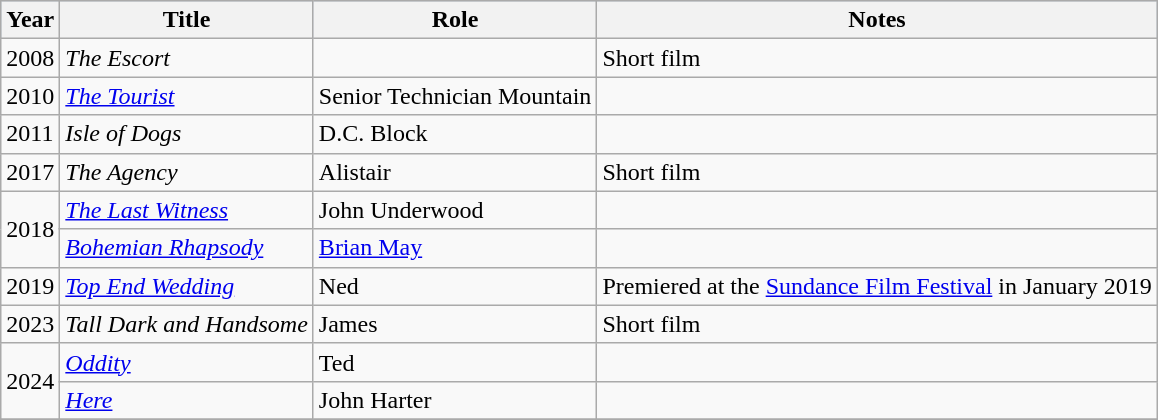<table class="wikitable sortable">
<tr style="background:#b0c4de; text-align:center;">
<th>Year</th>
<th>Title</th>
<th>Role</th>
<th class="unsortable">Notes</th>
</tr>
<tr>
<td>2008</td>
<td><em>The Escort</em></td>
<td></td>
<td>Short film</td>
</tr>
<tr>
<td>2010</td>
<td><em><a href='#'>The Tourist</a></em></td>
<td>Senior Technician Mountain</td>
<td></td>
</tr>
<tr>
<td>2011</td>
<td><em>Isle of Dogs</em></td>
<td>D.C. Block</td>
<td></td>
</tr>
<tr>
<td>2017</td>
<td><em>The Agency</em></td>
<td>Alistair</td>
<td>Short film</td>
</tr>
<tr>
<td rowspan="2">2018</td>
<td><em><a href='#'>The Last Witness</a></em></td>
<td>John Underwood</td>
<td></td>
</tr>
<tr>
<td><em><a href='#'>Bohemian Rhapsody</a></em></td>
<td><a href='#'>Brian May</a></td>
<td></td>
</tr>
<tr>
<td>2019</td>
<td><em><a href='#'>Top End Wedding</a></em></td>
<td>Ned</td>
<td>Premiered at the <a href='#'>Sundance Film Festival</a> in January 2019</td>
</tr>
<tr>
<td>2023</td>
<td><em>Tall Dark and Handsome</em></td>
<td>James</td>
<td>Short film</td>
</tr>
<tr>
<td rowspan="2">2024</td>
<td><em><a href='#'>Oddity</a></em></td>
<td>Ted</td>
<td></td>
</tr>
<tr>
<td><em><a href='#'>Here</a></em></td>
<td>John Harter</td>
<td></td>
</tr>
<tr>
</tr>
</table>
